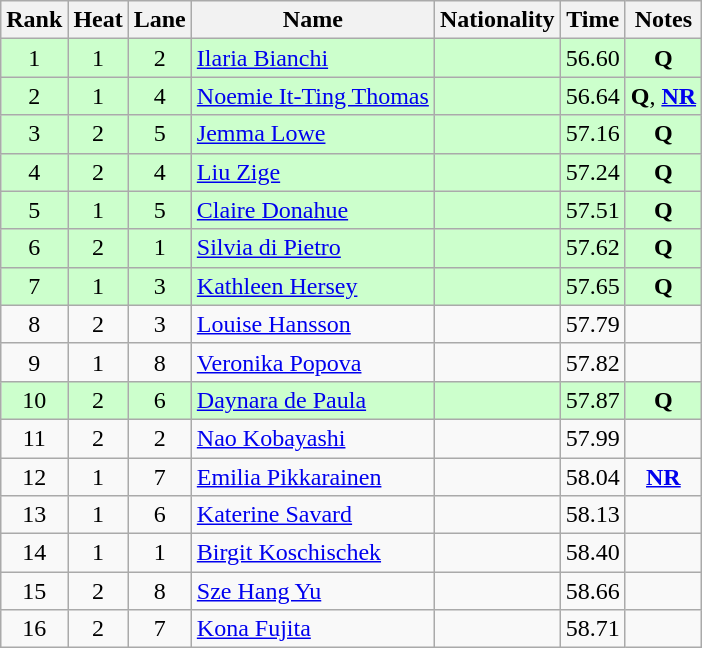<table class="wikitable sortable" style="text-align:center">
<tr>
<th>Rank</th>
<th>Heat</th>
<th>Lane</th>
<th>Name</th>
<th>Nationality</th>
<th>Time</th>
<th>Notes</th>
</tr>
<tr bgcolor=ccffcc>
<td>1</td>
<td>1</td>
<td>2</td>
<td align=left><a href='#'>Ilaria Bianchi</a></td>
<td align=left></td>
<td>56.60</td>
<td><strong>Q</strong></td>
</tr>
<tr bgcolor=ccffcc>
<td>2</td>
<td>1</td>
<td>4</td>
<td align=left><a href='#'>Noemie It-Ting Thomas</a></td>
<td align=left></td>
<td>56.64</td>
<td><strong>Q</strong>, <strong><a href='#'>NR</a></strong></td>
</tr>
<tr bgcolor=ccffcc>
<td>3</td>
<td>2</td>
<td>5</td>
<td align=left><a href='#'>Jemma Lowe</a></td>
<td align=left></td>
<td>57.16</td>
<td><strong>Q</strong></td>
</tr>
<tr bgcolor=ccffcc>
<td>4</td>
<td>2</td>
<td>4</td>
<td align=left><a href='#'>Liu Zige</a></td>
<td align=left></td>
<td>57.24</td>
<td><strong>Q</strong></td>
</tr>
<tr bgcolor=ccffcc>
<td>5</td>
<td>1</td>
<td>5</td>
<td align=left><a href='#'>Claire Donahue</a></td>
<td align=left></td>
<td>57.51</td>
<td><strong>Q</strong></td>
</tr>
<tr bgcolor=ccffcc>
<td>6</td>
<td>2</td>
<td>1</td>
<td align=left><a href='#'>Silvia di Pietro</a></td>
<td align=left></td>
<td>57.62</td>
<td><strong>Q</strong></td>
</tr>
<tr bgcolor=ccffcc>
<td>7</td>
<td>1</td>
<td>3</td>
<td align=left><a href='#'>Kathleen Hersey</a></td>
<td align=left></td>
<td>57.65</td>
<td><strong>Q</strong></td>
</tr>
<tr>
<td>8</td>
<td>2</td>
<td>3</td>
<td align=left><a href='#'>Louise Hansson</a></td>
<td align=left></td>
<td>57.79</td>
<td></td>
</tr>
<tr>
<td>9</td>
<td>1</td>
<td>8</td>
<td align=left><a href='#'>Veronika Popova</a></td>
<td align=left></td>
<td>57.82</td>
<td></td>
</tr>
<tr bgcolor=ccffcc>
<td>10</td>
<td>2</td>
<td>6</td>
<td align=left><a href='#'>Daynara de Paula</a></td>
<td align=left></td>
<td>57.87</td>
<td><strong>Q</strong></td>
</tr>
<tr>
<td>11</td>
<td>2</td>
<td>2</td>
<td align=left><a href='#'>Nao Kobayashi</a></td>
<td align=left></td>
<td>57.99</td>
<td></td>
</tr>
<tr>
<td>12</td>
<td>1</td>
<td>7</td>
<td align=left><a href='#'>Emilia Pikkarainen</a></td>
<td align=left></td>
<td>58.04</td>
<td><strong><a href='#'>NR</a></strong></td>
</tr>
<tr>
<td>13</td>
<td>1</td>
<td>6</td>
<td align=left><a href='#'>Katerine Savard</a></td>
<td align=left></td>
<td>58.13</td>
<td></td>
</tr>
<tr>
<td>14</td>
<td>1</td>
<td>1</td>
<td align=left><a href='#'>Birgit Koschischek</a></td>
<td align=left></td>
<td>58.40</td>
<td></td>
</tr>
<tr>
<td>15</td>
<td>2</td>
<td>8</td>
<td align=left><a href='#'>Sze Hang Yu</a></td>
<td align=left></td>
<td>58.66</td>
<td></td>
</tr>
<tr>
<td>16</td>
<td>2</td>
<td>7</td>
<td align=left><a href='#'>Kona Fujita</a></td>
<td align=left></td>
<td>58.71</td>
<td></td>
</tr>
</table>
